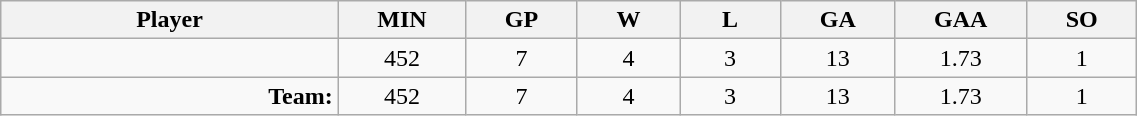<table class="wikitable sortable" width="60%">
<tr>
<th bgcolor="#DDDDFF" width="10%">Player</th>
<th width="3%" bgcolor="#DDDDFF" title="Minutes played">MIN</th>
<th width="3%" bgcolor="#DDDDFF" title="Games played in">GP</th>
<th width="3%" bgcolor="#DDDDFF" title="Wins">W</th>
<th width="3%" bgcolor="#DDDDFF"title="Losses">L</th>
<th width="3%" bgcolor="#DDDDFF" title="Goals against">GA</th>
<th width="3%" bgcolor="#DDDDFF" title="Goals against average">GAA</th>
<th width="3%" bgcolor="#DDDDFF" title="Shut-outs">SO</th>
</tr>
<tr align="center">
<td align="right"></td>
<td>452</td>
<td>7</td>
<td>4</td>
<td>3</td>
<td>13</td>
<td>1.73</td>
<td>1</td>
</tr>
<tr align="center">
<td align="right"><strong>Team:</strong></td>
<td>452</td>
<td>7</td>
<td>4</td>
<td>3</td>
<td>13</td>
<td>1.73</td>
<td>1</td>
</tr>
</table>
